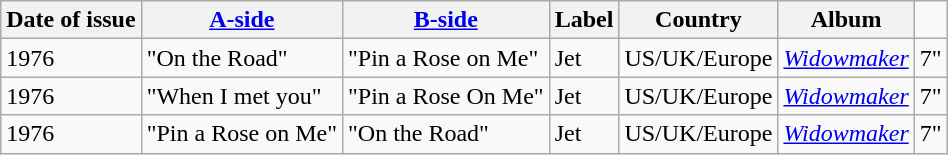<table class="wikitable">
<tr>
<th>Date of issue</th>
<th><a href='#'>A-side</a></th>
<th><a href='#'>B-side</a></th>
<th>Label</th>
<th>Country</th>
<th>Album</th>
</tr>
<tr>
<td>1976</td>
<td>"On the Road"</td>
<td>"Pin a Rose on Me"</td>
<td>Jet</td>
<td>US/UK/Europe</td>
<td><em><a href='#'>Widowmaker</a></em></td>
<td align="center">7"</td>
</tr>
<tr>
<td>1976</td>
<td>"When I met you"</td>
<td>"Pin a Rose On Me"</td>
<td>Jet</td>
<td>US/UK/Europe</td>
<td><em><a href='#'>Widowmaker</a></em></td>
<td align="center">7"</td>
</tr>
<tr>
<td>1976</td>
<td>"Pin a Rose on Me"</td>
<td>"On the Road"</td>
<td>Jet</td>
<td>US/UK/Europe</td>
<td><em><a href='#'>Widowmaker</a></em></td>
<td align="center">7"</td>
</tr>
</table>
